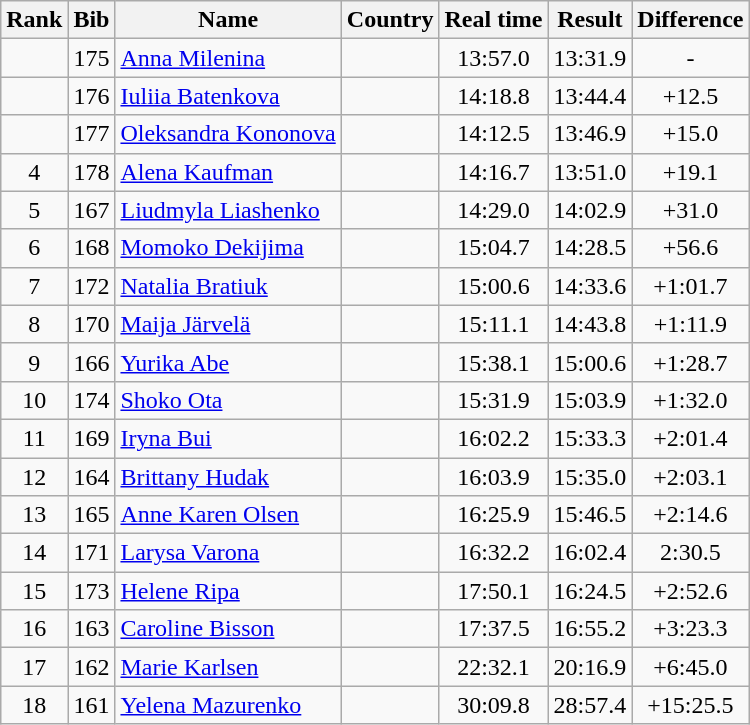<table class="wikitable sortable" style="text-align:center">
<tr>
<th>Rank</th>
<th>Bib</th>
<th>Name</th>
<th>Country</th>
<th>Real time</th>
<th>Result</th>
<th>Difference</th>
</tr>
<tr>
<td></td>
<td>175</td>
<td align=left><a href='#'>Anna Milenina</a></td>
<td align=left></td>
<td>13:57.0</td>
<td>13:31.9</td>
<td>-</td>
</tr>
<tr>
<td></td>
<td>176</td>
<td align=left><a href='#'>Iuliia Batenkova</a></td>
<td align=left></td>
<td>14:18.8</td>
<td>13:44.4</td>
<td>+12.5</td>
</tr>
<tr>
<td></td>
<td>177</td>
<td align=left><a href='#'>Oleksandra Kononova</a></td>
<td align=left></td>
<td>14:12.5</td>
<td>13:46.9</td>
<td>+15.0</td>
</tr>
<tr>
<td>4</td>
<td>178</td>
<td align=left><a href='#'>Alena Kaufman</a></td>
<td align=left></td>
<td>14:16.7</td>
<td>13:51.0</td>
<td>+19.1</td>
</tr>
<tr>
<td>5</td>
<td>167</td>
<td align=left><a href='#'>Liudmyla Liashenko</a></td>
<td align=left></td>
<td>14:29.0</td>
<td>14:02.9</td>
<td>+31.0</td>
</tr>
<tr>
<td>6</td>
<td>168</td>
<td align=left><a href='#'>Momoko Dekijima</a></td>
<td align=left></td>
<td>15:04.7</td>
<td>14:28.5</td>
<td>+56.6</td>
</tr>
<tr>
<td>7</td>
<td>172</td>
<td align=left><a href='#'>Natalia Bratiuk</a></td>
<td align=left></td>
<td>15:00.6</td>
<td>14:33.6</td>
<td>+1:01.7</td>
</tr>
<tr>
<td>8</td>
<td>170</td>
<td align=left><a href='#'>Maija Järvelä</a></td>
<td align=left></td>
<td>15:11.1</td>
<td>14:43.8</td>
<td>+1:11.9</td>
</tr>
<tr>
<td>9</td>
<td>166</td>
<td align=left><a href='#'>Yurika Abe</a></td>
<td align=left></td>
<td>15:38.1</td>
<td>15:00.6</td>
<td>+1:28.7</td>
</tr>
<tr>
<td>10</td>
<td>174</td>
<td align=left><a href='#'>Shoko Ota</a></td>
<td align=left></td>
<td>15:31.9</td>
<td>15:03.9</td>
<td>+1:32.0</td>
</tr>
<tr>
<td>11</td>
<td>169</td>
<td align=left><a href='#'>Iryna Bui</a></td>
<td align=left></td>
<td>16:02.2</td>
<td>15:33.3</td>
<td>+2:01.4</td>
</tr>
<tr>
<td>12</td>
<td>164</td>
<td align=left><a href='#'>Brittany Hudak</a></td>
<td align=left></td>
<td>16:03.9</td>
<td>15:35.0</td>
<td>+2:03.1</td>
</tr>
<tr>
<td>13</td>
<td>165</td>
<td align=left><a href='#'>Anne Karen Olsen</a></td>
<td align=left></td>
<td>16:25.9</td>
<td>15:46.5</td>
<td>+2:14.6</td>
</tr>
<tr>
<td>14</td>
<td>171</td>
<td align=left><a href='#'>Larysa Varona</a></td>
<td align=left></td>
<td>16:32.2</td>
<td>16:02.4</td>
<td>2:30.5</td>
</tr>
<tr>
<td>15</td>
<td>173</td>
<td align=left><a href='#'>Helene Ripa</a></td>
<td align=left></td>
<td>17:50.1</td>
<td>16:24.5</td>
<td>+2:52.6</td>
</tr>
<tr>
<td>16</td>
<td>163</td>
<td align=left><a href='#'>Caroline Bisson</a></td>
<td align=left></td>
<td>17:37.5</td>
<td>16:55.2</td>
<td>+3:23.3</td>
</tr>
<tr>
<td>17</td>
<td>162</td>
<td align=left><a href='#'>Marie Karlsen</a></td>
<td align=left></td>
<td>22:32.1</td>
<td>20:16.9</td>
<td>+6:45.0</td>
</tr>
<tr>
<td>18</td>
<td>161</td>
<td align=left><a href='#'>Yelena Mazurenko</a></td>
<td align=left></td>
<td>30:09.8</td>
<td>28:57.4</td>
<td>+15:25.5</td>
</tr>
</table>
